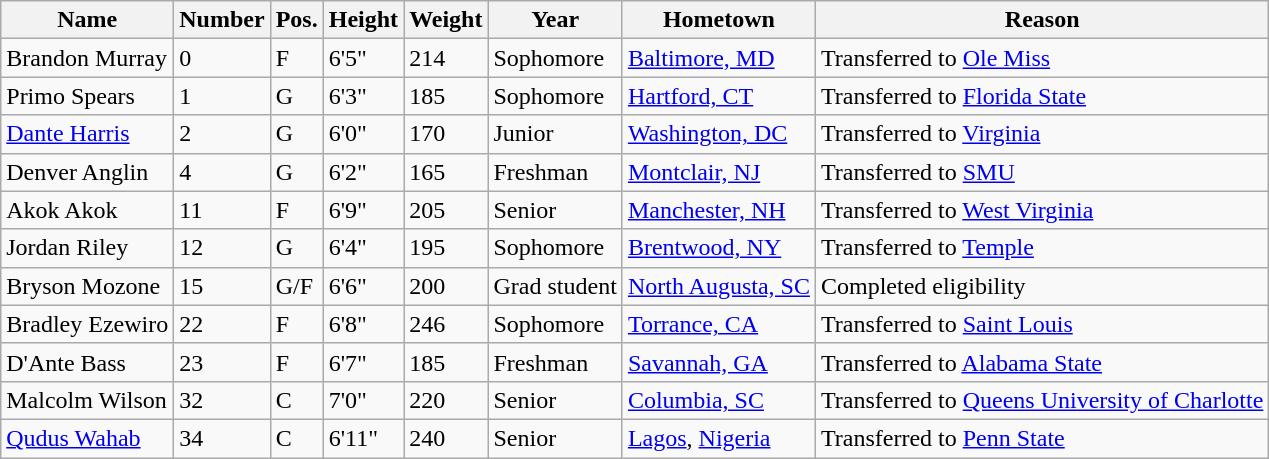<table class="wikitable sortable" border="1">
<tr>
<th>Name</th>
<th>Number</th>
<th>Pos.</th>
<th>Height</th>
<th>Weight</th>
<th>Year</th>
<th>Hometown</th>
<th class="unsortable">Reason</th>
</tr>
<tr>
<td>Brandon Murray</td>
<td>0</td>
<td>F</td>
<td>6'5"</td>
<td>214</td>
<td>Sophomore</td>
<td><a href='#'>Baltimore, MD</a></td>
<td>Transferred to <a href='#'>Ole Miss</a></td>
</tr>
<tr>
<td>Primo Spears</td>
<td>1</td>
<td>G</td>
<td>6'3"</td>
<td>185</td>
<td>Sophomore</td>
<td><a href='#'>Hartford, CT</a></td>
<td>Transferred to <a href='#'>Florida State</a></td>
</tr>
<tr>
<td><a href='#'>Dante Harris</a></td>
<td>2</td>
<td>G</td>
<td>6'0"</td>
<td>170</td>
<td>Junior</td>
<td><a href='#'>Washington, DC</a></td>
<td>Transferred to <a href='#'>Virginia</a></td>
</tr>
<tr>
<td>Denver Anglin</td>
<td>4</td>
<td>G</td>
<td>6'2"</td>
<td>165</td>
<td>Freshman</td>
<td><a href='#'>Montclair, NJ</a></td>
<td>Transferred to <a href='#'>SMU</a></td>
</tr>
<tr>
<td>Akok Akok</td>
<td>11</td>
<td>F</td>
<td>6'9"</td>
<td>205</td>
<td>Senior</td>
<td><a href='#'>Manchester, NH</a></td>
<td>Transferred to <a href='#'>West Virginia</a></td>
</tr>
<tr>
<td>Jordan Riley</td>
<td>12</td>
<td>G</td>
<td>6'4"</td>
<td>195</td>
<td>Sophomore</td>
<td><a href='#'>Brentwood, NY</a></td>
<td>Transferred to <a href='#'>Temple</a></td>
</tr>
<tr>
<td>Bryson Mozone</td>
<td>15</td>
<td>G/F</td>
<td>6'6"</td>
<td>200</td>
<td>Grad student</td>
<td><a href='#'>North Augusta, SC</a></td>
<td>Completed eligibility</td>
</tr>
<tr>
<td>Bradley Ezewiro</td>
<td>22</td>
<td>F</td>
<td>6'8"</td>
<td>246</td>
<td>Sophomore</td>
<td><a href='#'>Torrance, CA</a></td>
<td>Transferred to <a href='#'>Saint Louis</a></td>
</tr>
<tr>
<td>D'Ante Bass</td>
<td>23</td>
<td>F</td>
<td>6'7"</td>
<td>185</td>
<td>Freshman</td>
<td><a href='#'>Savannah, GA</a></td>
<td>Transferred to <a href='#'>Alabama State</a></td>
</tr>
<tr>
<td>Malcolm Wilson</td>
<td>32</td>
<td>C</td>
<td>7'0"</td>
<td>220</td>
<td>Senior</td>
<td><a href='#'>Columbia, SC</a></td>
<td>Transferred to <a href='#'>Queens University of Charlotte</a></td>
</tr>
<tr>
<td><a href='#'>Qudus Wahab</a></td>
<td>34</td>
<td>C</td>
<td>6'11"</td>
<td>240</td>
<td>Senior</td>
<td><a href='#'>Lagos</a>, <a href='#'>Nigeria</a></td>
<td>Transferred to <a href='#'>Penn State</a></td>
</tr>
</table>
